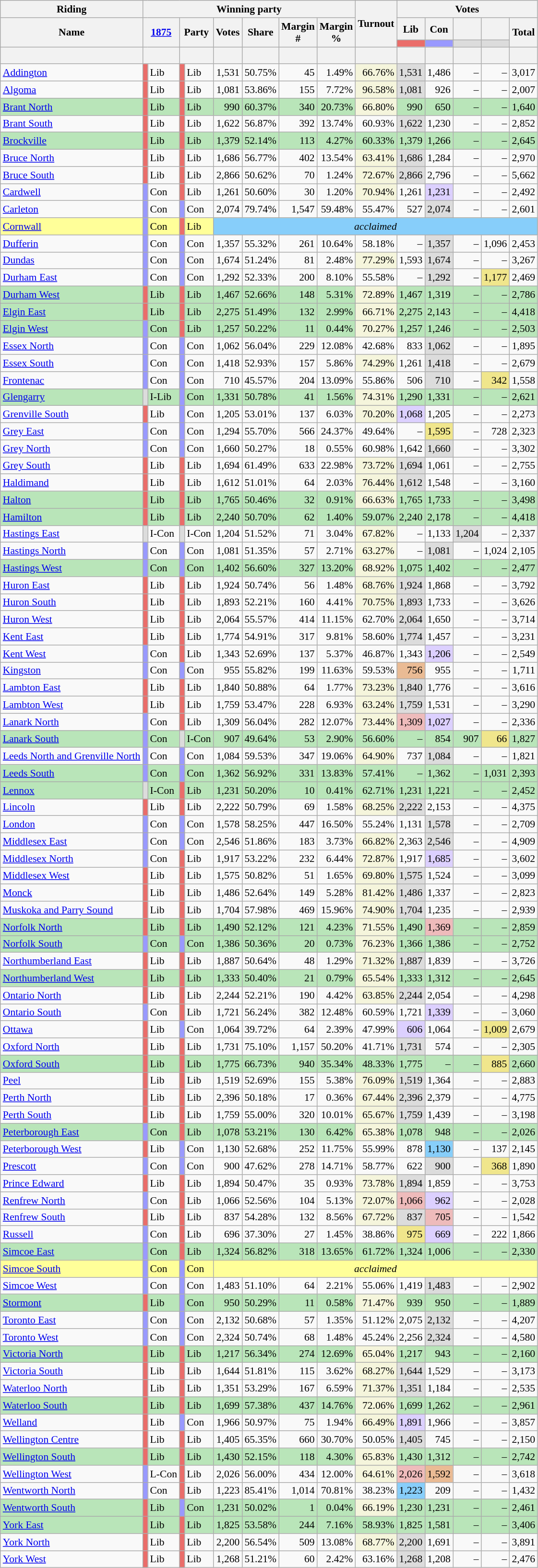<table class="wikitable sortable mw-collapsible" style="text-align:right; font-size:90%">
<tr>
<th scope="col">Riding</th>
<th scope="col" colspan="8">Winning party</th>
<th rowspan="3" scope="col">Turnout</th>
<th scope="col" colspan="5">Votes</th>
</tr>
<tr>
<th rowspan="2" scope="col">Name</th>
<th colspan="2" rowspan="2" scope="col"><strong><a href='#'>1875</a></strong></th>
<th colspan="2" rowspan="2" scope="col">Party</th>
<th rowspan="2" scope="col">Votes</th>
<th rowspan="2" scope="col">Share</th>
<th rowspan="2" scope="col">Margin<br>#</th>
<th rowspan="2" scope="col">Margin<br>%</th>
<th scope="col">Lib</th>
<th scope="col">Con</th>
<th scope="col"></th>
<th scope="col"></th>
<th rowspan="2" scope="col">Total</th>
</tr>
<tr>
<th scope="col" style="background-color:#EA6D6A;"></th>
<th scope="col" style="background-color:#9999FF;"></th>
<th scope="col" style="background-color:#DCDCDC;"></th>
<th scope="col" style="background-color:#DCDCDC;"></th>
</tr>
<tr>
<th> </th>
<th colspan="2"></th>
<th colspan="2"></th>
<th></th>
<th></th>
<th></th>
<th></th>
<th></th>
<th></th>
<th></th>
<th></th>
<th></th>
<th></th>
</tr>
<tr>
<td style="text-align:left;"><a href='#'>Addington</a></td>
<td style="background-color:#EA6D6A;"></td>
<td style="text-align:left;">Lib</td>
<td style="background-color:#EA6D6A;"></td>
<td style="text-align:left;">Lib</td>
<td>1,531</td>
<td>50.75%</td>
<td>45</td>
<td>1.49%</td>
<td style="background-color:#F5F5DC;">66.76%</td>
<td style="background-color:#DCDCDC;">1,531</td>
<td>1,486</td>
<td>–</td>
<td>–</td>
<td>3,017</td>
</tr>
<tr>
<td style="text-align:left;"><a href='#'>Algoma</a></td>
<td style="background-color:#EA6D6A;"></td>
<td style="text-align:left;">Lib</td>
<td style="background-color:#EA6D6A;"></td>
<td style="text-align:left;">Lib</td>
<td>1,081</td>
<td>53.86%</td>
<td>155</td>
<td>7.72%</td>
<td style="background-color:#F5F5DC;">96.58%</td>
<td style="background-color:#DCDCDC;">1,081</td>
<td>926</td>
<td>–</td>
<td>–</td>
<td>2,007</td>
</tr>
<tr style="background-color:#B9E5B9;">
<td style="text-align:left;"><a href='#'>Brant North</a></td>
<td style="background-color:#EA6D6A;"></td>
<td style="text-align:left;">Lib</td>
<td style="background-color:#EA6D6A;"></td>
<td style="text-align:left;">Lib</td>
<td>990</td>
<td>60.37%</td>
<td>340</td>
<td>20.73%</td>
<td style="background-color:#F5F5DC;">66.80%</td>
<td>990</td>
<td>650</td>
<td>–</td>
<td>–</td>
<td>1,640</td>
</tr>
<tr>
<td style="text-align:left;"><a href='#'>Brant South</a></td>
<td style="background-color:#EA6D6A;"></td>
<td style="text-align:left;">Lib</td>
<td style="background-color:#EA6D6A;"></td>
<td style="text-align:left;">Lib</td>
<td>1,622</td>
<td>56.87%</td>
<td>392</td>
<td>13.74%</td>
<td>60.93%</td>
<td style="background-color:#DCDCDC;">1,622</td>
<td>1,230</td>
<td>–</td>
<td>–</td>
<td>2,852</td>
</tr>
<tr style="background-color:#B9E5B9;">
<td style="text-align:left;"><a href='#'>Brockville</a></td>
<td style="background-color:#EA6D6A;"></td>
<td style="text-align:left;">Lib</td>
<td style="background-color:#EA6D6A;"></td>
<td style="text-align:left;">Lib</td>
<td>1,379</td>
<td>52.14%</td>
<td>113</td>
<td>4.27%</td>
<td>60.33%</td>
<td>1,379</td>
<td>1,266</td>
<td>–</td>
<td>–</td>
<td>2,645</td>
</tr>
<tr>
<td style="text-align:left;"><a href='#'>Bruce North</a></td>
<td style="background-color:#EA6D6A;"></td>
<td style="text-align:left;">Lib</td>
<td style="background-color:#EA6D6A;"></td>
<td style="text-align:left;">Lib</td>
<td>1,686</td>
<td>56.77%</td>
<td>402</td>
<td>13.54%</td>
<td style="background-color:#F5F5DC;">63.41%</td>
<td style="background-color:#DCDCDC;">1,686</td>
<td>1,284</td>
<td>–</td>
<td>–</td>
<td>2,970</td>
</tr>
<tr>
<td style="text-align:left;"><a href='#'>Bruce South</a></td>
<td style="background-color:#EA6D6A;"></td>
<td style="text-align:left;">Lib</td>
<td style="background-color:#EA6D6A;"></td>
<td style="text-align:left;">Lib</td>
<td>2,866</td>
<td>50.62%</td>
<td>70</td>
<td>1.24%</td>
<td style="background-color:#F5F5DC;">72.67%</td>
<td style="background-color:#DCDCDC;">2,866</td>
<td>2,796</td>
<td>–</td>
<td>–</td>
<td>5,662</td>
</tr>
<tr>
<td style="text-align:left;"><a href='#'>Cardwell</a></td>
<td style="background-color:#9999FF;"></td>
<td style="text-align:left;">Con</td>
<td style="background-color:#EA6D6A;"></td>
<td style="text-align:left;">Lib</td>
<td>1,261</td>
<td>50.60%</td>
<td>30</td>
<td>1.20%</td>
<td style="background-color:#F5F5DC;">70.94%</td>
<td>1,261</td>
<td style="background-color:#DCD0FF;">1,231</td>
<td>–</td>
<td>–</td>
<td>2,492</td>
</tr>
<tr>
<td style="text-align:left;"><a href='#'>Carleton</a></td>
<td style="background-color:#9999FF;"></td>
<td style="text-align:left;">Con</td>
<td style="background-color:#9999FF;"></td>
<td style="text-align:left;">Con</td>
<td>2,074</td>
<td>79.74%</td>
<td>1,547</td>
<td>59.48%</td>
<td>55.47%</td>
<td>527</td>
<td style="background-color:#DCDCDC;">2,074</td>
<td>–</td>
<td>–</td>
<td>2,601</td>
</tr>
<tr style="background-color:#FFFF99;">
<td style="text-align:left;"><a href='#'>Cornwall</a></td>
<td style="background-color:#9999FF;"></td>
<td style="text-align:left;">Con</td>
<td style="background-color:#EA6D6A;"></td>
<td style="text-align:left;">Lib</td>
<td colspan="10" style="background-color:#87CEFA; text-align:center;"><em>acclaimed</em></td>
</tr>
<tr>
<td style="text-align:left;"><a href='#'>Dufferin</a></td>
<td style="background-color:#9999FF;"></td>
<td style="text-align:left;">Con</td>
<td style="background-color:#9999FF;"></td>
<td style="text-align:left;">Con</td>
<td>1,357</td>
<td>55.32%</td>
<td>261</td>
<td>10.64%</td>
<td>58.18%</td>
<td>–</td>
<td style="background-color:#DCDCDC;">1,357</td>
<td>–</td>
<td>1,096</td>
<td>2,453</td>
</tr>
<tr>
<td style="text-align:left;"><a href='#'>Dundas</a></td>
<td style="background-color:#9999FF;"></td>
<td style="text-align:left;">Con</td>
<td style="background-color:#9999FF;"></td>
<td style="text-align:left;">Con</td>
<td>1,674</td>
<td>51.24%</td>
<td>81</td>
<td>2.48%</td>
<td style="background-color:#F5F5DC;">77.29%</td>
<td>1,593</td>
<td style="background-color:#DCDCDC;">1,674</td>
<td>–</td>
<td>–</td>
<td>3,267</td>
</tr>
<tr>
<td style="text-align:left;"><a href='#'>Durham East</a></td>
<td style="background-color:#9999FF;"></td>
<td style="text-align:left;">Con</td>
<td style="background-color:#9999FF;"></td>
<td style="text-align:left;">Con</td>
<td>1,292</td>
<td>52.33%</td>
<td>200</td>
<td>8.10%</td>
<td>55.58%</td>
<td>–</td>
<td style="background-color:#DCDCDC;">1,292</td>
<td>–</td>
<td style="background-color:#F0E68C;">1,177</td>
<td>2,469</td>
</tr>
<tr style="background-color:#B9E5B9;">
<td style="text-align:left;"><a href='#'>Durham West</a></td>
<td style="background-color:#EA6D6A;"></td>
<td style="text-align:left;">Lib</td>
<td style="background-color:#EA6D6A;"></td>
<td style="text-align:left;">Lib</td>
<td>1,467</td>
<td>52.66%</td>
<td>148</td>
<td>5.31%</td>
<td style="background-color:#F5F5DC;">72.89%</td>
<td>1,467</td>
<td>1,319</td>
<td>–</td>
<td>–</td>
<td>2,786</td>
</tr>
<tr style="background-color:#B9E5B9;">
<td style="text-align:left;"><a href='#'>Elgin East</a></td>
<td style="background-color:#EA6D6A;"></td>
<td style="text-align:left;">Lib</td>
<td style="background-color:#EA6D6A;"></td>
<td style="text-align:left;">Lib</td>
<td>2,275</td>
<td>51.49%</td>
<td>132</td>
<td>2.99%</td>
<td style="background-color:#F5F5DC;">66.71%</td>
<td>2,275</td>
<td>2,143</td>
<td>–</td>
<td>–</td>
<td>4,418</td>
</tr>
<tr style="background-color:#B9E5B9;">
<td style="text-align:left;"><a href='#'>Elgin West</a></td>
<td style="background-color:#9999FF;"></td>
<td style="text-align:left;">Con</td>
<td style="background-color:#EA6D6A;"></td>
<td style="text-align:left;">Lib</td>
<td>1,257</td>
<td>50.22%</td>
<td>11</td>
<td>0.44%</td>
<td style="background-color:#F5F5DC;">70.27%</td>
<td>1,257</td>
<td>1,246</td>
<td>–</td>
<td>–</td>
<td>2,503</td>
</tr>
<tr>
<td style="text-align:left;"><a href='#'>Essex North</a></td>
<td style="background-color:#9999FF;"></td>
<td style="text-align:left;">Con</td>
<td style="background-color:#9999FF;"></td>
<td style="text-align:left;">Con</td>
<td>1,062</td>
<td>56.04%</td>
<td>229</td>
<td>12.08%</td>
<td>42.68%</td>
<td>833</td>
<td style="background-color:#DCDCDC;">1,062</td>
<td>–</td>
<td>–</td>
<td>1,895</td>
</tr>
<tr>
<td style="text-align:left;"><a href='#'>Essex South</a></td>
<td style="background-color:#9999FF;"></td>
<td style="text-align:left;">Con</td>
<td style="background-color:#9999FF;"></td>
<td style="text-align:left;">Con</td>
<td>1,418</td>
<td>52.93%</td>
<td>157</td>
<td>5.86%</td>
<td style="background-color:#F5F5DC;">74.29%</td>
<td>1,261</td>
<td style="background-color:#DCDCDC;">1,418</td>
<td>–</td>
<td>–</td>
<td>2,679</td>
</tr>
<tr>
<td style="text-align:left;"><a href='#'>Frontenac</a></td>
<td style="background-color:#9999FF;"></td>
<td style="text-align:left;">Con</td>
<td style="background-color:#9999FF;"></td>
<td style="text-align:left;">Con</td>
<td>710</td>
<td>45.57%</td>
<td>204</td>
<td>13.09%</td>
<td>55.86%</td>
<td>506</td>
<td style="background-color:#DCDCDC;">710</td>
<td>–</td>
<td style="background-color:#F0E68C;">342</td>
<td>1,558</td>
</tr>
<tr style="background-color:#B9E5B9;">
<td style="text-align:left;"><a href='#'>Glengarry</a></td>
<td style="background-color:#DCDCDC;"></td>
<td style="text-align:left;">I-Lib</td>
<td style="background-color:#9999FF;"></td>
<td style="text-align:left;">Con</td>
<td>1,331</td>
<td>50.78%</td>
<td>41</td>
<td>1.56%</td>
<td style="background-color:#F5F5DC;">74.31%</td>
<td>1,290</td>
<td>1,331</td>
<td>–</td>
<td>–</td>
<td>2,621</td>
</tr>
<tr>
<td style="text-align:left;"><a href='#'>Grenville South</a></td>
<td style="background-color:#EA6D6A;"></td>
<td style="text-align:left;">Lib</td>
<td style="background-color:#9999FF;"></td>
<td style="text-align:left;">Con</td>
<td>1,205</td>
<td>53.01%</td>
<td>137</td>
<td>6.03%</td>
<td style="background-color:#F5F5DC;">70.20%</td>
<td style="background-color:#DCD0FF;">1,068</td>
<td>1,205</td>
<td>–</td>
<td>–</td>
<td>2,273</td>
</tr>
<tr>
<td style="text-align:left;"><a href='#'>Grey East</a></td>
<td style="background-color:#9999FF;"></td>
<td style="text-align:left;">Con</td>
<td style="background-color:#9999FF;"></td>
<td style="text-align:left;">Con</td>
<td>1,294</td>
<td>55.70%</td>
<td>566</td>
<td>24.37%</td>
<td>49.64%</td>
<td>–</td>
<td style="background-color:#F0E68C;">1,595</td>
<td>–</td>
<td>728</td>
<td>2,323</td>
</tr>
<tr>
<td style="text-align:left;"><a href='#'>Grey North</a></td>
<td style="background-color:#9999FF;"></td>
<td style="text-align:left;">Con</td>
<td style="background-color:#9999FF;"></td>
<td style="text-align:left;">Con</td>
<td>1,660</td>
<td>50.27%</td>
<td>18</td>
<td>0.55%</td>
<td>60.98%</td>
<td>1,642</td>
<td style="background-color:#DCDCDC;">1,660</td>
<td>–</td>
<td>–</td>
<td>3,302</td>
</tr>
<tr>
<td style="text-align:left;"><a href='#'>Grey South</a></td>
<td style="background-color:#EA6D6A;"></td>
<td style="text-align:left;">Lib</td>
<td style="background-color:#EA6D6A;"></td>
<td style="text-align:left;">Lib</td>
<td>1,694</td>
<td>61.49%</td>
<td>633</td>
<td>22.98%</td>
<td style="background-color:#F5F5DC;">73.72%</td>
<td style="background-color:#DCDCDC;">1,694</td>
<td>1,061</td>
<td>–</td>
<td>–</td>
<td>2,755</td>
</tr>
<tr>
<td style="text-align:left;"><a href='#'>Haldimand</a></td>
<td style="background-color:#EA6D6A;"></td>
<td style="text-align:left;">Lib</td>
<td style="background-color:#EA6D6A;"></td>
<td style="text-align:left;">Lib</td>
<td>1,612</td>
<td>51.01%</td>
<td>64</td>
<td>2.03%</td>
<td style="background-color:#F5F5DC;">76.44%</td>
<td style="background-color:#DCDCDC;">1,612</td>
<td>1,548</td>
<td>–</td>
<td>–</td>
<td>3,160</td>
</tr>
<tr style="background-color:#B9E5B9;">
<td style="text-align:left;"><a href='#'>Halton</a></td>
<td style="background-color:#EA6D6A;"></td>
<td style="text-align:left;">Lib</td>
<td style="background-color:#EA6D6A;"></td>
<td style="text-align:left;">Lib</td>
<td>1,765</td>
<td>50.46%</td>
<td>32</td>
<td>0.91%</td>
<td style="background-color:#F5F5DC;">66.63%</td>
<td>1,765</td>
<td>1,733</td>
<td>–</td>
<td>–</td>
<td>3,498</td>
</tr>
<tr style="background-color:#B9E5B9;">
<td style="text-align:left;"><a href='#'>Hamilton</a></td>
<td style="background-color:#EA6D6A;"></td>
<td style="text-align:left;">Lib</td>
<td style="background-color:#EA6D6A;"></td>
<td style="text-align:left;">Lib</td>
<td>2,240</td>
<td>50.70%</td>
<td>62</td>
<td>1.40%</td>
<td>59.07%</td>
<td>2,240</td>
<td>2,178</td>
<td>–</td>
<td>–</td>
<td>4,418</td>
</tr>
<tr>
<td style="text-align:left;"><a href='#'>Hastings East</a></td>
<td style="background-color:#DCDCDC;"></td>
<td style="text-align:left;">I-Con</td>
<td style="background-color:#DCDCDC;"></td>
<td style="text-align:left;">I-Con</td>
<td>1,204</td>
<td>51.52%</td>
<td>71</td>
<td>3.04%</td>
<td style="background-color:#F5F5DC;">67.82%</td>
<td>–</td>
<td>1,133</td>
<td style="background-color:#DCDCDC;">1,204</td>
<td>–</td>
<td>2,337</td>
</tr>
<tr>
<td style="text-align:left;"><a href='#'>Hastings North</a></td>
<td style="background-color:#9999FF;"></td>
<td style="text-align:left;">Con</td>
<td style="background-color:#9999FF;"></td>
<td style="text-align:left;">Con</td>
<td>1,081</td>
<td>51.35%</td>
<td>57</td>
<td>2.71%</td>
<td style="background-color:#F5F5DC;">63.27%</td>
<td>–</td>
<td style="background-color:#DCDCDC;">1,081</td>
<td>–</td>
<td>1,024</td>
<td>2,105</td>
</tr>
<tr style="background-color:#B9E5B9;">
<td style="text-align:left;"><a href='#'>Hastings West</a></td>
<td style="background-color:#9999FF;"></td>
<td style="text-align:left;">Con</td>
<td style="background-color:#9999FF;"></td>
<td style="text-align:left;">Con</td>
<td>1,402</td>
<td>56.60%</td>
<td>327</td>
<td>13.20%</td>
<td style="background-color:#F5F5DC;">68.92%</td>
<td>1,075</td>
<td>1,402</td>
<td>–</td>
<td>–</td>
<td>2,477</td>
</tr>
<tr>
<td style="text-align:left;"><a href='#'>Huron East</a></td>
<td style="background-color:#EA6D6A;"></td>
<td style="text-align:left;">Lib</td>
<td style="background-color:#EA6D6A;"></td>
<td style="text-align:left;">Lib</td>
<td>1,924</td>
<td>50.74%</td>
<td>56</td>
<td>1.48%</td>
<td style="background-color:#F5F5DC;">68.76%</td>
<td style="background-color:#DCDCDC;">1,924</td>
<td>1,868</td>
<td>–</td>
<td>–</td>
<td>3,792</td>
</tr>
<tr>
<td style="text-align:left;"><a href='#'>Huron South</a></td>
<td style="background-color:#EA6D6A;"></td>
<td style="text-align:left;">Lib</td>
<td style="background-color:#EA6D6A;"></td>
<td style="text-align:left;">Lib</td>
<td>1,893</td>
<td>52.21%</td>
<td>160</td>
<td>4.41%</td>
<td style="background-color:#F5F5DC;">70.75%</td>
<td style="background-color:#DCDCDC;">1,893</td>
<td>1,733</td>
<td>–</td>
<td>–</td>
<td>3,626</td>
</tr>
<tr>
<td style="text-align:left;"><a href='#'>Huron West</a></td>
<td style="background-color:#EA6D6A;"></td>
<td style="text-align:left;">Lib</td>
<td style="background-color:#EA6D6A;"></td>
<td style="text-align:left;">Lib</td>
<td>2,064</td>
<td>55.57%</td>
<td>414</td>
<td>11.15%</td>
<td>62.70%</td>
<td style="background-color:#DCDCDC;">2,064</td>
<td>1,650</td>
<td>–</td>
<td>–</td>
<td>3,714</td>
</tr>
<tr>
<td style="text-align:left;"><a href='#'>Kent East</a></td>
<td style="background-color:#EA6D6A;"></td>
<td style="text-align:left;">Lib</td>
<td style="background-color:#EA6D6A;"></td>
<td style="text-align:left;">Lib</td>
<td>1,774</td>
<td>54.91%</td>
<td>317</td>
<td>9.81%</td>
<td>58.60%</td>
<td style="background-color:#DCDCDC;">1,774</td>
<td>1,457</td>
<td>–</td>
<td>–</td>
<td>3,231</td>
</tr>
<tr>
<td style="text-align:left;"><a href='#'>Kent West</a></td>
<td style="background-color:#9999FF;"></td>
<td style="text-align:left;">Con</td>
<td style="background-color:#EA6D6A;"></td>
<td style="text-align:left;">Lib</td>
<td>1,343</td>
<td>52.69%</td>
<td>137</td>
<td>5.37%</td>
<td>46.87%</td>
<td>1,343</td>
<td style="background-color:#DCD0FF;">1,206</td>
<td>–</td>
<td>–</td>
<td>2,549</td>
</tr>
<tr>
<td style="text-align:left;"><a href='#'>Kingston</a></td>
<td style="background-color:#9999FF;"></td>
<td style="text-align:left;">Con</td>
<td style="background-color:#9999FF;"></td>
<td style="text-align:left;">Con</td>
<td>955</td>
<td>55.82%</td>
<td>199</td>
<td>11.63%</td>
<td>59.53%</td>
<td style="background-color:#EABB94;">756</td>
<td>955</td>
<td>–</td>
<td>–</td>
<td>1,711</td>
</tr>
<tr>
<td style="text-align:left;"><a href='#'>Lambton East</a></td>
<td style="background-color:#EA6D6A;"></td>
<td style="text-align:left;">Lib</td>
<td style="background-color:#EA6D6A;"></td>
<td style="text-align:left;">Lib</td>
<td>1,840</td>
<td>50.88%</td>
<td>64</td>
<td>1.77%</td>
<td style="background-color:#F5F5DC;">73.23%</td>
<td style="background-color:#DCDCDC;">1,840</td>
<td>1,776</td>
<td>–</td>
<td>–</td>
<td>3,616</td>
</tr>
<tr>
<td style="text-align:left;"><a href='#'>Lambton West</a></td>
<td style="background-color:#EA6D6A;"></td>
<td style="text-align:left;">Lib</td>
<td style="background-color:#EA6D6A;"></td>
<td style="text-align:left;">Lib</td>
<td>1,759</td>
<td>53.47%</td>
<td>228</td>
<td>6.93%</td>
<td style="background-color:#F5F5DC;">63.24%</td>
<td style="background-color:#DCDCDC;">1,759</td>
<td>1,531</td>
<td>–</td>
<td>–</td>
<td>3,290</td>
</tr>
<tr>
<td style="text-align:left;"><a href='#'>Lanark North</a></td>
<td style="background-color:#9999FF;"></td>
<td style="text-align:left;">Con</td>
<td style="background-color:#EA6D6A;"></td>
<td style="text-align:left;">Lib</td>
<td>1,309</td>
<td>56.04%</td>
<td>282</td>
<td>12.07%</td>
<td style="background-color:#F5F5DC;">73.44%</td>
<td style="background-color:#EEBBBB;">1,309</td>
<td style="background-color:#DCD0FF;">1,027</td>
<td>–</td>
<td>–</td>
<td>2,336</td>
</tr>
<tr style="background-color:#B9E5B9;">
<td style="text-align:left;"><a href='#'>Lanark South</a></td>
<td style="background-color:#9999FF;"></td>
<td style="text-align:left;">Con</td>
<td style="background-color:#DCDCDC;"></td>
<td style="text-align:left;">I-Con</td>
<td>907</td>
<td>49.64%</td>
<td>53</td>
<td>2.90%</td>
<td>56.60%</td>
<td>–</td>
<td>854</td>
<td>907</td>
<td style="background-color:#F0E68C;">66</td>
<td>1,827</td>
</tr>
<tr>
<td style="text-align:left;"><a href='#'>Leeds North and Grenville North</a></td>
<td style="background-color:#9999FF;"></td>
<td style="text-align:left;">Con</td>
<td style="background-color:#9999FF;"></td>
<td style="text-align:left;">Con</td>
<td>1,084</td>
<td>59.53%</td>
<td>347</td>
<td>19.06%</td>
<td style="background-color:#F5F5DC;">64.90%</td>
<td>737</td>
<td style="background-color:#DCDCDC;">1,084</td>
<td>–</td>
<td>–</td>
<td>1,821</td>
</tr>
<tr style="background-color:#B9E5B9;">
<td style="text-align:left;"><a href='#'>Leeds South</a></td>
<td style="background-color:#9999FF;"></td>
<td style="text-align:left;">Con</td>
<td style="background-color:#9999FF;"></td>
<td style="text-align:left;">Con</td>
<td>1,362</td>
<td>56.92%</td>
<td>331</td>
<td>13.83%</td>
<td>57.41%</td>
<td>–</td>
<td>1,362</td>
<td>–</td>
<td>1,031</td>
<td>2,393</td>
</tr>
<tr style="background-color:#B9E5B9;">
<td style="text-align:left;"><a href='#'>Lennox</a></td>
<td style="background-color:#DCDCDC;"></td>
<td style="text-align:left;">I-Con</td>
<td style="background-color:#EA6D6A;"></td>
<td style="text-align:left;">Lib</td>
<td>1,231</td>
<td>50.20%</td>
<td>10</td>
<td>0.41%</td>
<td>62.71%</td>
<td>1,231</td>
<td>1,221</td>
<td>–</td>
<td>–</td>
<td>2,452</td>
</tr>
<tr>
<td style="text-align:left;"><a href='#'>Lincoln</a></td>
<td style="background-color:#EA6D6A;"></td>
<td style="text-align:left;">Lib</td>
<td style="background-color:#EA6D6A;"></td>
<td style="text-align:left;">Lib</td>
<td>2,222</td>
<td>50.79%</td>
<td>69</td>
<td>1.58%</td>
<td style="background-color:#F5F5DC;">68.25%</td>
<td style="background-color:#DCDCDC;">2,222</td>
<td>2,153</td>
<td>–</td>
<td>–</td>
<td>4,375</td>
</tr>
<tr>
<td style="text-align:left;"><a href='#'>London</a></td>
<td style="background-color:#9999FF;"></td>
<td style="text-align:left;">Con</td>
<td style="background-color:#9999FF;"></td>
<td style="text-align:left;">Con</td>
<td>1,578</td>
<td>58.25%</td>
<td>447</td>
<td>16.50%</td>
<td>55.24%</td>
<td>1,131</td>
<td style="background-color:#DCDCDC;">1,578</td>
<td>–</td>
<td>–</td>
<td>2,709</td>
</tr>
<tr>
<td style="text-align:left;"><a href='#'>Middlesex East</a></td>
<td style="background-color:#9999FF;"></td>
<td style="text-align:left;">Con</td>
<td style="background-color:#9999FF;"></td>
<td style="text-align:left;">Con</td>
<td>2,546</td>
<td>51.86%</td>
<td>183</td>
<td>3.73%</td>
<td style="background-color:#F5F5DC;">66.82%</td>
<td>2,363</td>
<td style="background-color:#DCDCDC;">2,546</td>
<td>–</td>
<td>–</td>
<td>4,909</td>
</tr>
<tr>
<td style="text-align:left;"><a href='#'>Middlesex North</a></td>
<td style="background-color:#9999FF;"></td>
<td style="text-align:left;">Con</td>
<td style="background-color:#EA6D6A;"></td>
<td style="text-align:left;">Lib</td>
<td>1,917</td>
<td>53.22%</td>
<td>232</td>
<td>6.44%</td>
<td style="background-color:#F5F5DC;">72.87%</td>
<td>1,917</td>
<td style="background-color:#DCD0FF;">1,685</td>
<td>–</td>
<td>–</td>
<td>3,602</td>
</tr>
<tr>
<td style="text-align:left;"><a href='#'>Middlesex West</a></td>
<td style="background-color:#EA6D6A;"></td>
<td style="text-align:left;">Lib</td>
<td style="background-color:#EA6D6A;"></td>
<td style="text-align:left;">Lib</td>
<td>1,575</td>
<td>50.82%</td>
<td>51</td>
<td>1.65%</td>
<td style="background-color:#F5F5DC;">69.80%</td>
<td style="background-color:#DCDCDC;">1,575</td>
<td>1,524</td>
<td>–</td>
<td>–</td>
<td>3,099</td>
</tr>
<tr>
<td style="text-align:left;"><a href='#'>Monck</a></td>
<td style="background-color:#EA6D6A;"></td>
<td style="text-align:left;">Lib</td>
<td style="background-color:#EA6D6A;"></td>
<td style="text-align:left;">Lib</td>
<td>1,486</td>
<td>52.64%</td>
<td>149</td>
<td>5.28%</td>
<td style="background-color:#F5F5DC;">81.42%</td>
<td style="background-color:#DCDCDC;">1,486</td>
<td>1,337</td>
<td>–</td>
<td>–</td>
<td>2,823</td>
</tr>
<tr>
<td style="text-align:left;"><a href='#'>Muskoka and Parry Sound</a></td>
<td style="background-color:#EA6D6A;"></td>
<td style="text-align:left;">Lib</td>
<td style="background-color:#EA6D6A;"></td>
<td style="text-align:left;">Lib</td>
<td>1,704</td>
<td>57.98%</td>
<td>469</td>
<td>15.96%</td>
<td style="background-color:#F5F5DC;">74.90%</td>
<td style="background-color:#DCDCDC;">1,704</td>
<td>1,235</td>
<td>–</td>
<td>–</td>
<td>2,939</td>
</tr>
<tr style="background-color:#B9E5B9;">
<td style="text-align:left;"><a href='#'>Norfolk North</a></td>
<td style="background-color:#EA6D6A;"></td>
<td style="text-align:left;">Lib</td>
<td style="background-color:#EA6D6A;"></td>
<td style="text-align:left;">Lib</td>
<td>1,490</td>
<td>52.12%</td>
<td>121</td>
<td>4.23%</td>
<td style="background-color:#F5F5DC;">71.55%</td>
<td>1,490</td>
<td style="background-color:#EEBBBB;">1,369</td>
<td>–</td>
<td>–</td>
<td>2,859</td>
</tr>
<tr style="background-color:#B9E5B9;">
<td style="text-align:left;"><a href='#'>Norfolk South</a></td>
<td style="background-color:#9999FF;"></td>
<td style="text-align:left;">Con</td>
<td style="background-color:#9999FF;"></td>
<td style="text-align:left;">Con</td>
<td>1,386</td>
<td>50.36%</td>
<td>20</td>
<td>0.73%</td>
<td style="background-color:#F5F5DC;">76.23%</td>
<td>1,366</td>
<td>1,386</td>
<td>–</td>
<td>–</td>
<td>2,752</td>
</tr>
<tr>
<td style="text-align:left;"><a href='#'>Northumberland East</a></td>
<td style="background-color:#EA6D6A;"></td>
<td style="text-align:left;">Lib</td>
<td style="background-color:#EA6D6A;"></td>
<td style="text-align:left;">Lib</td>
<td>1,887</td>
<td>50.64%</td>
<td>48</td>
<td>1.29%</td>
<td style="background-color:#F5F5DC;">71.32%</td>
<td style="background-color:#DCDCDC;">1,887</td>
<td>1,839</td>
<td>–</td>
<td>–</td>
<td>3,726</td>
</tr>
<tr style="background-color:#B9E5B9;">
<td style="text-align:left;"><a href='#'>Northumberland West</a></td>
<td style="background-color:#EA6D6A;"></td>
<td style="text-align:left;">Lib</td>
<td style="background-color:#EA6D6A;"></td>
<td style="text-align:left;">Lib</td>
<td>1,333</td>
<td>50.40%</td>
<td>21</td>
<td>0.79%</td>
<td style="background-color:#F5F5DC;">65.54%</td>
<td>1,333</td>
<td>1,312</td>
<td>–</td>
<td>–</td>
<td>2,645</td>
</tr>
<tr>
<td style="text-align:left;"><a href='#'>Ontario North</a></td>
<td style="background-color:#EA6D6A;"></td>
<td style="text-align:left;">Lib</td>
<td style="background-color:#EA6D6A;"></td>
<td style="text-align:left;">Lib</td>
<td>2,244</td>
<td>52.21%</td>
<td>190</td>
<td>4.42%</td>
<td style="background-color:#F5F5DC;">63.85%</td>
<td style="background-color:#DCDCDC;">2,244</td>
<td>2,054</td>
<td>–</td>
<td>–</td>
<td>4,298</td>
</tr>
<tr>
<td style="text-align:left;"><a href='#'>Ontario South</a></td>
<td style="background-color:#9999FF;"></td>
<td style="text-align:left;">Con</td>
<td style="background-color:#EA6D6A;"></td>
<td style="text-align:left;">Lib</td>
<td>1,721</td>
<td>56.24%</td>
<td>382</td>
<td>12.48%</td>
<td>60.59%</td>
<td>1,721</td>
<td style="background-color:#DCD0FF;">1,339</td>
<td>–</td>
<td>–</td>
<td>3,060</td>
</tr>
<tr>
<td style="text-align:left;"><a href='#'>Ottawa</a></td>
<td style="background-color:#EA6D6A;"></td>
<td style="text-align:left;">Lib</td>
<td style="background-color:#9999FF;"></td>
<td style="text-align:left;">Con</td>
<td>1,064</td>
<td>39.72%</td>
<td>64</td>
<td>2.39%</td>
<td>47.99%</td>
<td style="background-color:#DCD0FF;">606</td>
<td>1,064</td>
<td>–</td>
<td style="background-color:#F0E68C;">1,009</td>
<td>2,679</td>
</tr>
<tr>
<td style="text-align:left;"><a href='#'>Oxford North</a></td>
<td style="background-color:#EA6D6A;"></td>
<td style="text-align:left;">Lib</td>
<td style="background-color:#EA6D6A;"></td>
<td style="text-align:left;">Lib</td>
<td>1,731</td>
<td>75.10%</td>
<td>1,157</td>
<td>50.20%</td>
<td>41.71%</td>
<td style="background-color:#DCDCDC;">1,731</td>
<td>574</td>
<td>–</td>
<td>–</td>
<td>2,305</td>
</tr>
<tr style="background-color:#B9E5B9;">
<td style="text-align:left;"><a href='#'>Oxford South</a></td>
<td style="background-color:#EA6D6A;"></td>
<td style="text-align:left;">Lib</td>
<td style="background-color:#EA6D6A;"></td>
<td style="text-align:left;">Lib</td>
<td>1,775</td>
<td>66.73%</td>
<td>940</td>
<td>35.34%</td>
<td>48.33%</td>
<td>1,775</td>
<td>–</td>
<td>–</td>
<td style="background-color:#F0E68C;">885</td>
<td>2,660</td>
</tr>
<tr>
<td style="text-align:left;"><a href='#'>Peel</a></td>
<td style="background-color:#EA6D6A;"></td>
<td style="text-align:left;">Lib</td>
<td style="background-color:#EA6D6A;"></td>
<td style="text-align:left;">Lib</td>
<td>1,519</td>
<td>52.69%</td>
<td>155</td>
<td>5.38%</td>
<td style="background-color:#F5F5DC;">76.09%</td>
<td style="background-color:#DCDCDC;">1,519</td>
<td>1,364</td>
<td>–</td>
<td>–</td>
<td>2,883</td>
</tr>
<tr>
<td style="text-align:left;"><a href='#'>Perth North</a></td>
<td style="background-color:#EA6D6A;"></td>
<td style="text-align:left;">Lib</td>
<td style="background-color:#EA6D6A;"></td>
<td style="text-align:left;">Lib</td>
<td>2,396</td>
<td>50.18%</td>
<td>17</td>
<td>0.36%</td>
<td style="background-color:#F5F5DC;">67.44%</td>
<td style="background-color:#DCDCDC;">2,396</td>
<td>2,379</td>
<td>–</td>
<td>–</td>
<td>4,775</td>
</tr>
<tr>
<td style="text-align:left;"><a href='#'>Perth South</a></td>
<td style="background-color:#EA6D6A;"></td>
<td style="text-align:left;">Lib</td>
<td style="background-color:#EA6D6A;"></td>
<td style="text-align:left;">Lib</td>
<td>1,759</td>
<td>55.00%</td>
<td>320</td>
<td>10.01%</td>
<td style="background-color:#F5F5DC;">65.67%</td>
<td style="background-color:#DCDCDC;">1,759</td>
<td>1,439</td>
<td>–</td>
<td>–</td>
<td>3,198</td>
</tr>
<tr style="background-color:#B9E5B9;">
<td style="text-align:left;"><a href='#'>Peterborough East</a></td>
<td style="background-color:#9999FF;"></td>
<td style="text-align:left;">Con</td>
<td style="background-color:#EA6D6A;"></td>
<td style="text-align:left;">Lib</td>
<td>1,078</td>
<td>53.21%</td>
<td>130</td>
<td>6.42%</td>
<td style="background-color:#F5F5DC;">65.38%</td>
<td>1,078</td>
<td>948</td>
<td>–</td>
<td>–</td>
<td>2,026</td>
</tr>
<tr>
<td style="text-align:left;"><a href='#'>Peterborough West</a></td>
<td style="background-color:#EA6D6A;"></td>
<td style="text-align:left;">Lib</td>
<td style="background-color:#9999FF;"></td>
<td style="text-align:left;">Con</td>
<td>1,130</td>
<td>52.68%</td>
<td>252</td>
<td>11.75%</td>
<td>55.99%</td>
<td>878</td>
<td style="background-color:#87CEFA;">1,130</td>
<td>–</td>
<td>137</td>
<td>2,145</td>
</tr>
<tr>
<td style="text-align:left;"><a href='#'>Prescott</a></td>
<td style="background-color:#9999FF;"></td>
<td style="text-align:left;">Con</td>
<td style="background-color:#9999FF;"></td>
<td style="text-align:left;">Con</td>
<td>900</td>
<td>47.62%</td>
<td>278</td>
<td>14.71%</td>
<td>58.77%</td>
<td>622</td>
<td style="background-color:#DCDCDC;">900</td>
<td>–</td>
<td style="background-color:#F0E68C;">368</td>
<td>1,890</td>
</tr>
<tr>
<td style="text-align:left;"><a href='#'>Prince Edward</a></td>
<td style="background-color:#EA6D6A;"></td>
<td style="text-align:left;">Lib</td>
<td style="background-color:#EA6D6A;"></td>
<td style="text-align:left;">Lib</td>
<td>1,894</td>
<td>50.47%</td>
<td>35</td>
<td>0.93%</td>
<td style="background-color:#F5F5DC;">73.78%</td>
<td style="background-color:#DCDCDC;">1,894</td>
<td>1,859</td>
<td>–</td>
<td>–</td>
<td>3,753</td>
</tr>
<tr>
<td style="text-align:left;"><a href='#'>Renfrew North</a></td>
<td style="background-color:#9999FF;"></td>
<td style="text-align:left;">Con</td>
<td style="background-color:#EA6D6A;"></td>
<td style="text-align:left;">Lib</td>
<td>1,066</td>
<td>52.56%</td>
<td>104</td>
<td>5.13%</td>
<td style="background-color:#F5F5DC;">72.07%</td>
<td style="background-color:#EEBBBB;">1,066</td>
<td style="background-color:#DCD0FF;">962</td>
<td>–</td>
<td>–</td>
<td>2,028</td>
</tr>
<tr>
<td style="text-align:left;"><a href='#'>Renfrew South</a></td>
<td style="background-color:#EA6D6A;"></td>
<td style="text-align:left;">Lib</td>
<td style="background-color:#EA6D6A;"></td>
<td style="text-align:left;">Lib</td>
<td>837</td>
<td>54.28%</td>
<td>132</td>
<td>8.56%</td>
<td style="background-color:#F5F5DC;">67.72%</td>
<td style="background-color:#DCDCDC;">837</td>
<td style="background-color:#EEBBBB;">705</td>
<td>–</td>
<td>–</td>
<td>1,542</td>
</tr>
<tr>
<td style="text-align:left;"><a href='#'>Russell</a></td>
<td style="background-color:#9999FF;"></td>
<td style="text-align:left;">Con</td>
<td style="background-color:#EA6D6A;"></td>
<td style="text-align:left;">Lib</td>
<td>696</td>
<td>37.30%</td>
<td>27</td>
<td>1.45%</td>
<td>38.86%</td>
<td style="background-color:#F0E68C;">975</td>
<td style="background-color:#DCD0FF;">669</td>
<td>–</td>
<td>222</td>
<td>1,866</td>
</tr>
<tr style="background-color:#B9E5B9;">
<td style="text-align:left;"><a href='#'>Simcoe East</a></td>
<td style="background-color:#9999FF;"></td>
<td style="text-align:left;">Con</td>
<td style="background-color:#EA6D6A;"></td>
<td style="text-align:left;">Lib</td>
<td>1,324</td>
<td>56.82%</td>
<td>318</td>
<td>13.65%</td>
<td>61.72%</td>
<td>1,324</td>
<td>1,006</td>
<td>–</td>
<td>–</td>
<td>2,330</td>
</tr>
<tr style="background-color:#FFFF99;">
<td style="text-align:left;"><a href='#'>Simcoe South</a></td>
<td style="background-color:#9999FF;"></td>
<td style="text-align:left;">Con</td>
<td style="background-color:#9999FF;"></td>
<td style="text-align:left;">Con</td>
<td colspan="10" style="text-align:center;"><em>acclaimed</em></td>
</tr>
<tr>
<td style="text-align:left;"><a href='#'>Simcoe West</a></td>
<td style="background-color:#9999FF;"></td>
<td style="text-align:left;">Con</td>
<td style="background-color:#9999FF;"></td>
<td style="text-align:left;">Con</td>
<td>1,483</td>
<td>51.10%</td>
<td>64</td>
<td>2.21%</td>
<td>55.06%</td>
<td>1,419</td>
<td style="background-color:#DCDCDC;">1,483</td>
<td>–</td>
<td>–</td>
<td>2,902</td>
</tr>
<tr style="background-color:#B9E5B9;">
<td style="text-align:left;"><a href='#'>Stormont</a></td>
<td style="background-color:#EA6D6A;"></td>
<td style="text-align:left;">Lib</td>
<td style="background-color:#9999FF;"></td>
<td style="text-align:left;">Con</td>
<td>950</td>
<td>50.29%</td>
<td>11</td>
<td>0.58%</td>
<td style="background-color:#F5F5DC;">71.47%</td>
<td>939</td>
<td>950</td>
<td>–</td>
<td>–</td>
<td>1,889</td>
</tr>
<tr>
<td style="text-align:left;"><a href='#'>Toronto East</a></td>
<td style="background-color:#9999FF;"></td>
<td style="text-align:left;">Con</td>
<td style="background-color:#9999FF;"></td>
<td style="text-align:left;">Con</td>
<td>2,132</td>
<td>50.68%</td>
<td>57</td>
<td>1.35%</td>
<td>51.12%</td>
<td>2,075</td>
<td style="background-color:#DCDCDC;">2,132</td>
<td>–</td>
<td>–</td>
<td>4,207</td>
</tr>
<tr>
<td style="text-align:left;"><a href='#'>Toronto West</a></td>
<td style="background-color:#9999FF;"></td>
<td style="text-align:left;">Con</td>
<td style="background-color:#9999FF;"></td>
<td style="text-align:left;">Con</td>
<td>2,324</td>
<td>50.74%</td>
<td>68</td>
<td>1.48%</td>
<td>45.24%</td>
<td>2,256</td>
<td style="background-color:#DCDCDC;">2,324</td>
<td>–</td>
<td>–</td>
<td>4,580</td>
</tr>
<tr style="background-color:#B9E5B9;">
<td style="text-align:left;"><a href='#'>Victoria North</a></td>
<td style="background-color:#EA6D6A;"></td>
<td style="text-align:left;">Lib</td>
<td style="background-color:#EA6D6A;"></td>
<td style="text-align:left;">Lib</td>
<td>1,217</td>
<td>56.34%</td>
<td>274</td>
<td>12.69%</td>
<td style="background-color:#F5F5DC;">65.04%</td>
<td>1,217</td>
<td>943</td>
<td>–</td>
<td>–</td>
<td>2,160</td>
</tr>
<tr>
<td style="text-align:left;"><a href='#'>Victoria South</a></td>
<td style="background-color:#EA6D6A;"></td>
<td style="text-align:left;">Lib</td>
<td style="background-color:#EA6D6A;"></td>
<td style="text-align:left;">Lib</td>
<td>1,644</td>
<td>51.81%</td>
<td>115</td>
<td>3.62%</td>
<td style="background-color:#F5F5DC;">68.27%</td>
<td style="background-color:#DCDCDC;">1,644</td>
<td>1,529</td>
<td>–</td>
<td>–</td>
<td>3,173</td>
</tr>
<tr>
<td style="text-align:left;"><a href='#'>Waterloo North</a></td>
<td style="background-color:#EA6D6A;"></td>
<td style="text-align:left;">Lib</td>
<td style="background-color:#EA6D6A;"></td>
<td style="text-align:left;">Lib</td>
<td>1,351</td>
<td>53.29%</td>
<td>167</td>
<td>6.59%</td>
<td style="background-color:#F5F5DC;">71.37%</td>
<td style="background-color:#DCDCDC;">1,351</td>
<td>1,184</td>
<td>–</td>
<td>–</td>
<td>2,535</td>
</tr>
<tr style="background-color:#B9E5B9;">
<td style="text-align:left;"><a href='#'>Waterloo South</a></td>
<td style="background-color:#EA6D6A;"></td>
<td style="text-align:left;">Lib</td>
<td style="background-color:#EA6D6A;"></td>
<td style="text-align:left;">Lib</td>
<td>1,699</td>
<td>57.38%</td>
<td>437</td>
<td>14.76%</td>
<td style="background-color:#F5F5DC;">72.06%</td>
<td>1,699</td>
<td>1,262</td>
<td>–</td>
<td>–</td>
<td>2,961</td>
</tr>
<tr>
<td style="text-align:left;"><a href='#'>Welland</a></td>
<td style="background-color:#EA6D6A;"></td>
<td style="text-align:left;">Lib</td>
<td style="background-color:#9999FF;"></td>
<td style="text-align:left;">Con</td>
<td>1,966</td>
<td>50.97%</td>
<td>75</td>
<td>1.94%</td>
<td style="background-color:#F5F5DC;">66.49%</td>
<td style="background-color:#DCD0FF;">1,891</td>
<td>1,966</td>
<td>–</td>
<td>–</td>
<td>3,857</td>
</tr>
<tr>
<td style="text-align:left;"><a href='#'>Wellington Centre</a></td>
<td style="background-color:#EA6D6A;"></td>
<td style="text-align:left;">Lib</td>
<td style="background-color:#EA6D6A;"></td>
<td style="text-align:left;">Lib</td>
<td>1,405</td>
<td>65.35%</td>
<td>660</td>
<td>30.70%</td>
<td>50.05%</td>
<td style="background-color:#DCDCDC;">1,405</td>
<td>745</td>
<td>–</td>
<td>–</td>
<td>2,150</td>
</tr>
<tr style="background-color:#B9E5B9;">
<td style="text-align:left;"><a href='#'>Wellington South</a></td>
<td style="background-color:#EA6D6A;"></td>
<td style="text-align:left;">Lib</td>
<td style="background-color:#EA6D6A;"></td>
<td style="text-align:left;">Lib</td>
<td>1,430</td>
<td>52.15%</td>
<td>118</td>
<td>4.30%</td>
<td style="background-color:#F5F5DC;">65.83%</td>
<td>1,430</td>
<td>1,312</td>
<td>–</td>
<td>–</td>
<td>2,742</td>
</tr>
<tr>
<td style="text-align:left;"><a href='#'>Wellington West</a></td>
<td style="background-color:#9999FF;"></td>
<td style="text-align:left;">L-Con</td>
<td style="background-color:#EA6D6A;"></td>
<td style="text-align:left;">Lib</td>
<td>2,026</td>
<td>56.00%</td>
<td>434</td>
<td>12.00%</td>
<td style="background-color:#F5F5DC;">64.61%</td>
<td style="background-color:#EEBBBB;">2,026</td>
<td style="background-color:#EABB94;">1,592</td>
<td>–</td>
<td>–</td>
<td>3,618</td>
</tr>
<tr>
<td style="text-align:left;"><a href='#'>Wentworth North</a></td>
<td style="background-color:#9999FF;"></td>
<td style="text-align:left;">Con</td>
<td style="background-color:#EA6D6A;"></td>
<td style="text-align:left;">Lib</td>
<td>1,223</td>
<td>85.41%</td>
<td>1,014</td>
<td>70.81%</td>
<td>38.23%</td>
<td style="background-color:#87CEFA;">1,223</td>
<td>209</td>
<td>–</td>
<td>–</td>
<td>1,432</td>
</tr>
<tr style="background-color:#B9E5B9;">
<td style="text-align:left;"><a href='#'>Wentworth South</a></td>
<td style="background-color:#EA6D6A;"></td>
<td style="text-align:left;">Lib</td>
<td style="background-color:#9999FF;"></td>
<td style="text-align:left;">Con</td>
<td>1,231</td>
<td>50.02%</td>
<td>1</td>
<td>0.04%</td>
<td style="background-color:#F5F5DC;">66.19%</td>
<td>1,230</td>
<td>1,231</td>
<td>–</td>
<td>–</td>
<td>2,461</td>
</tr>
<tr style="background-color:#B9E5B9;">
<td style="text-align:left;"><a href='#'>York East</a></td>
<td style="background-color:#EA6D6A;"></td>
<td style="text-align:left;">Lib</td>
<td style="background-color:#EA6D6A;"></td>
<td style="text-align:left;">Lib</td>
<td>1,825</td>
<td>53.58%</td>
<td>244</td>
<td>7.16%</td>
<td>58.93%</td>
<td>1,825</td>
<td>1,581</td>
<td>–</td>
<td>–</td>
<td>3,406</td>
</tr>
<tr>
<td style="text-align:left;"><a href='#'>York North</a></td>
<td style="background-color:#EA6D6A;"></td>
<td style="text-align:left;">Lib</td>
<td style="background-color:#EA6D6A;"></td>
<td style="text-align:left;">Lib</td>
<td>2,200</td>
<td>56.54%</td>
<td>509</td>
<td>13.08%</td>
<td style="background-color:#F5F5DC;">68.77%</td>
<td style="background-color:#DCDCDC;">2,200</td>
<td>1,691</td>
<td>–</td>
<td>–</td>
<td>3,891</td>
</tr>
<tr>
<td style="text-align:left;"><a href='#'>York West</a></td>
<td style="background-color:#EA6D6A;"></td>
<td style="text-align:left;">Lib</td>
<td style="background-color:#EA6D6A;"></td>
<td style="text-align:left;">Lib</td>
<td>1,268</td>
<td>51.21%</td>
<td>60</td>
<td>2.42%</td>
<td>63.16%</td>
<td style="background-color:#DCDCDC;">1,268</td>
<td>1,208</td>
<td>–</td>
<td>–</td>
<td>2,476</td>
</tr>
</table>
